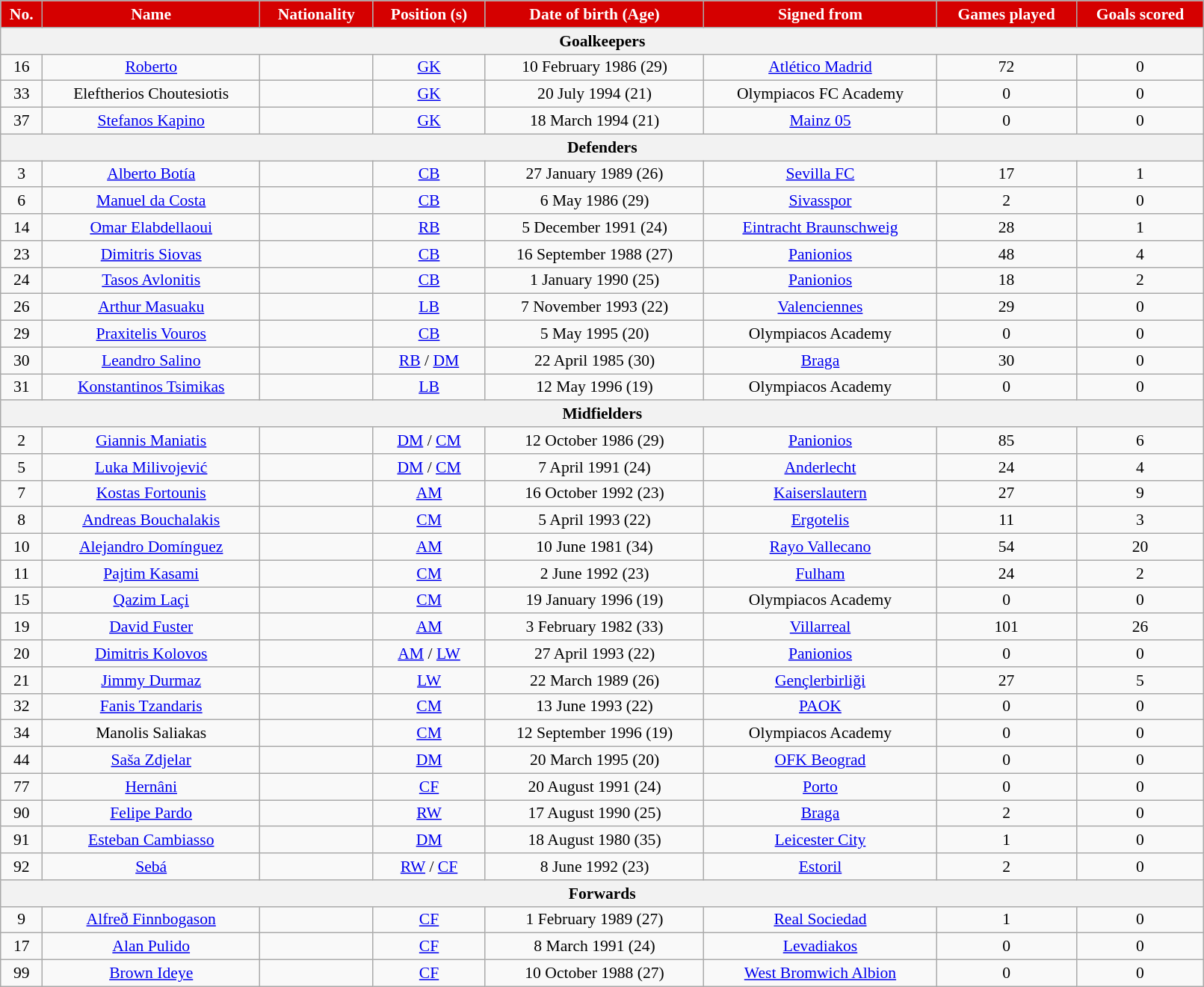<table class="wikitable" style="text-align:center; font-size:90%; width:85%;">
<tr>
<th style="background:#d50000; color:white; text-align:center;">No.</th>
<th style="background:#d50000; color:white; text-align:center;">Name</th>
<th style="background:#d50000; color:white; text-align:center;">Nationality</th>
<th style="background:#d50000; color:white; text-align:center;">Position (s)</th>
<th style="background:#d50000; color:white; text-align:center;">Date of birth (Age)</th>
<th style="background:#d50000; color:white; text-align:center;">Signed from</th>
<th style="background:#d50000; color:white; text-align:center;">Games played</th>
<th style="background:#d50000; color:white; text-align:center;">Goals scored</th>
</tr>
<tr>
<th colspan="8" style="text-align:center;">Goalkeepers</th>
</tr>
<tr>
<td>16</td>
<td><a href='#'>Roberto</a></td>
<td></td>
<td><a href='#'>GK</a></td>
<td>10 February 1986 (29)</td>
<td> <a href='#'>Atlético Madrid</a></td>
<td>72</td>
<td>0</td>
</tr>
<tr>
<td>33</td>
<td>Eleftherios Choutesiotis</td>
<td></td>
<td><a href='#'>GK</a></td>
<td>20 July 1994 (21)</td>
<td> Olympiacos FC Academy</td>
<td>0</td>
<td>0</td>
</tr>
<tr>
<td>37</td>
<td><a href='#'>Stefanos Kapino</a></td>
<td></td>
<td><a href='#'>GK</a></td>
<td>18 March 1994 (21)</td>
<td> <a href='#'>Mainz 05</a></td>
<td>0</td>
<td>0</td>
</tr>
<tr>
<th colspan="8" style="text-align:center;">Defenders</th>
</tr>
<tr>
<td>3</td>
<td><a href='#'>Alberto Botía</a></td>
<td></td>
<td><a href='#'>CB</a></td>
<td>27 January 1989 (26)</td>
<td> <a href='#'>Sevilla FC</a></td>
<td>17</td>
<td>1</td>
</tr>
<tr>
<td>6</td>
<td><a href='#'>Manuel da Costa</a></td>
<td></td>
<td><a href='#'>CB</a></td>
<td>6 May 1986 (29)</td>
<td> <a href='#'>Sivasspor</a></td>
<td>2</td>
<td>0</td>
</tr>
<tr>
<td>14</td>
<td><a href='#'>Omar Elabdellaoui</a></td>
<td></td>
<td><a href='#'>RB</a></td>
<td>5 December 1991 (24)</td>
<td> <a href='#'>Eintracht Braunschweig</a></td>
<td>28</td>
<td>1</td>
</tr>
<tr>
<td>23</td>
<td><a href='#'>Dimitris Siovas</a></td>
<td></td>
<td><a href='#'>CB</a></td>
<td>16 September 1988 (27)</td>
<td> <a href='#'>Panionios</a></td>
<td>48</td>
<td>4</td>
</tr>
<tr>
<td>24</td>
<td><a href='#'>Tasos Avlonitis</a></td>
<td></td>
<td><a href='#'>CB</a></td>
<td>1 January 1990 (25)</td>
<td> <a href='#'>Panionios</a></td>
<td>18</td>
<td>2</td>
</tr>
<tr>
<td>26</td>
<td><a href='#'>Arthur Masuaku</a></td>
<td></td>
<td><a href='#'>LB</a></td>
<td>7 November 1993 (22)</td>
<td> <a href='#'>Valenciennes</a></td>
<td>29</td>
<td>0</td>
</tr>
<tr>
<td>29</td>
<td><a href='#'>Praxitelis Vouros</a></td>
<td></td>
<td><a href='#'>CB</a></td>
<td>5 May 1995 (20)</td>
<td> Olympiacos Academy</td>
<td>0</td>
<td>0</td>
</tr>
<tr>
<td>30</td>
<td><a href='#'>Leandro Salino</a></td>
<td></td>
<td><a href='#'>RB</a> / <a href='#'>DM</a></td>
<td>22 April 1985 (30)</td>
<td> <a href='#'>Braga</a></td>
<td>30</td>
<td>0</td>
</tr>
<tr>
<td>31</td>
<td><a href='#'>Konstantinos Tsimikas</a></td>
<td></td>
<td><a href='#'>LB</a></td>
<td>12 May 1996 (19)</td>
<td> Olympiacos Academy</td>
<td>0</td>
<td>0</td>
</tr>
<tr>
<th colspan="8" style="text-align:center;">Midfielders</th>
</tr>
<tr>
<td>2</td>
<td><a href='#'>Giannis Maniatis</a></td>
<td></td>
<td><a href='#'>DM</a> / <a href='#'>CM</a></td>
<td>12 October 1986 (29)</td>
<td> <a href='#'>Panionios</a></td>
<td>85</td>
<td>6</td>
</tr>
<tr>
<td>5</td>
<td><a href='#'>Luka Milivojević</a></td>
<td></td>
<td><a href='#'>DM</a> / <a href='#'>CM</a></td>
<td>7 April 1991 (24)</td>
<td> <a href='#'>Anderlecht</a></td>
<td>24</td>
<td>4</td>
</tr>
<tr>
<td>7</td>
<td><a href='#'>Kostas Fortounis</a></td>
<td></td>
<td><a href='#'>AM</a></td>
<td>16 October 1992 (23)</td>
<td> <a href='#'>Kaiserslautern</a></td>
<td>27</td>
<td>9</td>
</tr>
<tr>
<td>8</td>
<td><a href='#'>Andreas Bouchalakis</a></td>
<td></td>
<td><a href='#'>CM</a></td>
<td>5 April 1993 (22)</td>
<td> <a href='#'>Ergotelis</a></td>
<td>11</td>
<td>3</td>
</tr>
<tr>
<td>10</td>
<td><a href='#'>Alejandro Domínguez</a></td>
<td></td>
<td><a href='#'>AM</a></td>
<td>10 June 1981 (34)</td>
<td> <a href='#'>Rayo Vallecano</a></td>
<td>54</td>
<td>20</td>
</tr>
<tr>
<td>11</td>
<td><a href='#'>Pajtim Kasami</a></td>
<td></td>
<td><a href='#'>CM</a></td>
<td>2 June 1992 (23)</td>
<td> <a href='#'>Fulham</a></td>
<td>24</td>
<td>2</td>
</tr>
<tr>
<td>15</td>
<td><a href='#'>Qazim Laçi</a></td>
<td></td>
<td><a href='#'>CM</a></td>
<td>19 January 1996 (19)</td>
<td> Olympiacos Academy</td>
<td>0</td>
<td>0</td>
</tr>
<tr>
<td>19</td>
<td><a href='#'>David Fuster</a></td>
<td></td>
<td><a href='#'>AM</a></td>
<td>3 February 1982 (33)</td>
<td> <a href='#'>Villarreal</a></td>
<td>101</td>
<td>26</td>
</tr>
<tr>
<td>20</td>
<td><a href='#'>Dimitris Kolovos</a></td>
<td></td>
<td><a href='#'>AM</a> / <a href='#'>LW</a></td>
<td>27 April 1993 (22)</td>
<td> <a href='#'>Panionios</a></td>
<td>0</td>
<td>0</td>
</tr>
<tr>
<td>21</td>
<td><a href='#'>Jimmy Durmaz</a></td>
<td></td>
<td><a href='#'>LW</a></td>
<td>22 March 1989 (26)</td>
<td> <a href='#'>Gençlerbirliği</a></td>
<td>27</td>
<td>5</td>
</tr>
<tr>
<td>32</td>
<td><a href='#'>Fanis Tzandaris</a></td>
<td></td>
<td><a href='#'>CM</a></td>
<td>13 June 1993 (22)</td>
<td> <a href='#'>PAOK</a></td>
<td>0</td>
<td>0</td>
</tr>
<tr>
<td>34</td>
<td>Manolis Saliakas</td>
<td></td>
<td><a href='#'>CM</a></td>
<td>12 September 1996 (19)</td>
<td> Olympiacos Academy</td>
<td>0</td>
<td>0</td>
</tr>
<tr>
<td>44</td>
<td><a href='#'>Saša Zdjelar</a></td>
<td></td>
<td><a href='#'>DM</a></td>
<td>20 March 1995 (20)</td>
<td> <a href='#'>OFK Beograd</a></td>
<td>0</td>
<td>0</td>
</tr>
<tr>
<td>77</td>
<td><a href='#'>Hernâni</a></td>
<td></td>
<td><a href='#'>CF</a></td>
<td>20 August 1991 (24)</td>
<td> <a href='#'>Porto</a></td>
<td>0</td>
<td>0</td>
</tr>
<tr>
<td>90</td>
<td><a href='#'>Felipe Pardo</a></td>
<td></td>
<td><a href='#'>RW</a></td>
<td>17 August 1990 (25)</td>
<td> <a href='#'>Braga</a></td>
<td>2</td>
<td>0</td>
</tr>
<tr>
<td>91</td>
<td><a href='#'>Esteban Cambiasso</a></td>
<td></td>
<td><a href='#'>DM</a></td>
<td>18 August 1980 (35)</td>
<td> <a href='#'>Leicester City</a></td>
<td>1</td>
<td>0</td>
</tr>
<tr>
<td>92</td>
<td><a href='#'>Sebá</a></td>
<td></td>
<td><a href='#'>RW</a> / <a href='#'>CF</a></td>
<td>8 June 1992 (23)</td>
<td> <a href='#'>Estoril</a></td>
<td>2</td>
<td>0</td>
</tr>
<tr>
<th colspan="8" style="text-align:center;">Forwards</th>
</tr>
<tr>
<td>9</td>
<td><a href='#'>Alfreð Finnbogason</a></td>
<td></td>
<td><a href='#'>CF</a></td>
<td>1 February 1989 (27)</td>
<td> <a href='#'>Real Sociedad</a></td>
<td>1</td>
<td>0</td>
</tr>
<tr>
<td>17</td>
<td><a href='#'>Alan Pulido</a></td>
<td></td>
<td><a href='#'>CF</a></td>
<td>8 March 1991 (24)</td>
<td> <a href='#'>Levadiakos</a></td>
<td>0</td>
<td>0</td>
</tr>
<tr>
<td>99</td>
<td><a href='#'>Brown Ideye</a></td>
<td></td>
<td><a href='#'>CF</a></td>
<td>10 October 1988 (27)</td>
<td> <a href='#'>West Bromwich Albion</a></td>
<td>0</td>
<td>0</td>
</tr>
</table>
